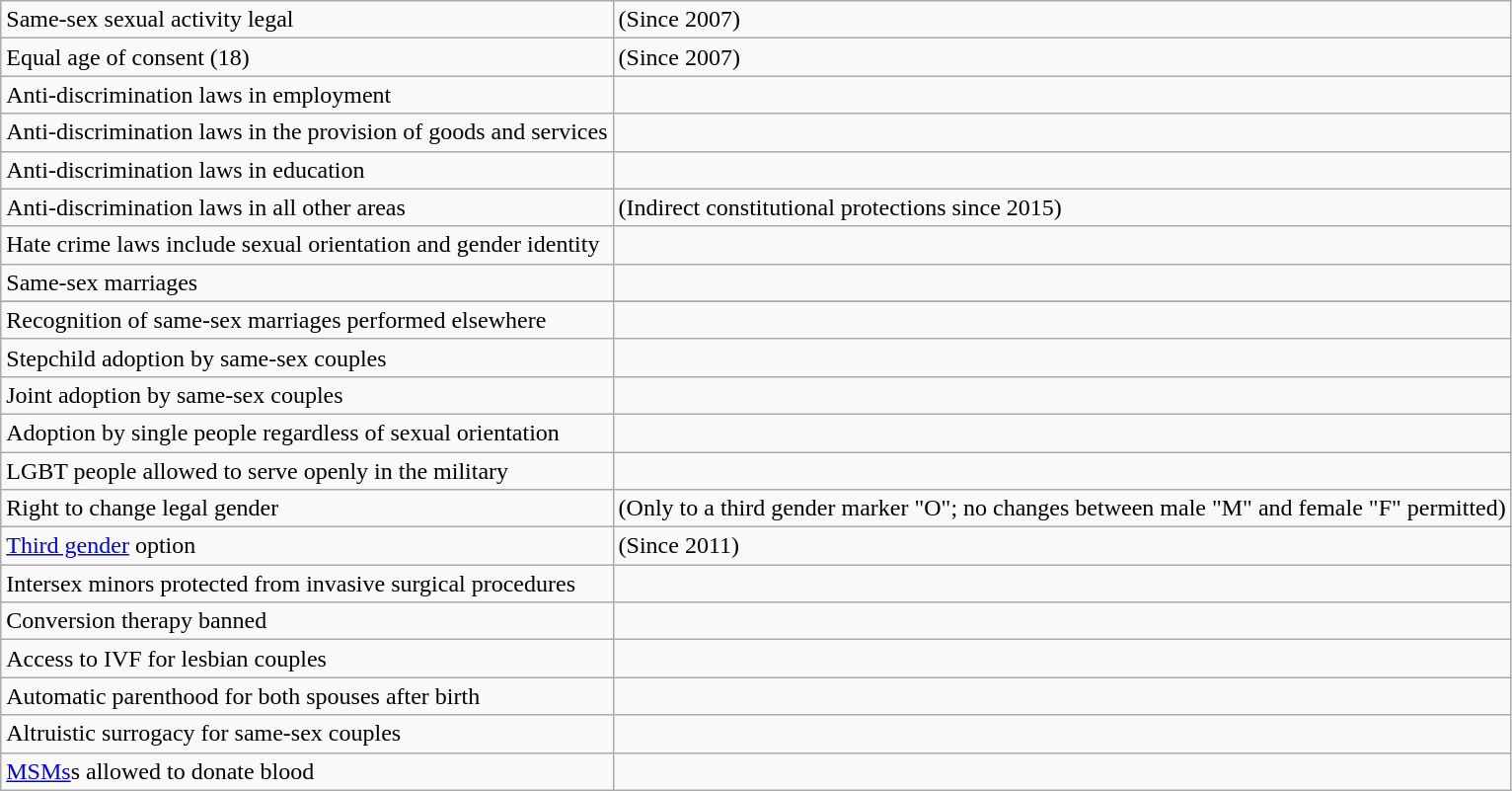<table class="wikitable">
<tr>
<td>Same-sex sexual activity legal</td>
<td> (Since 2007)</td>
</tr>
<tr>
<td>Equal age of consent (18)</td>
<td> (Since 2007)</td>
</tr>
<tr>
<td>Anti-discrimination laws in employment</td>
<td></td>
</tr>
<tr>
<td>Anti-discrimination laws in the provision of goods and services</td>
<td></td>
</tr>
<tr>
<td>Anti-discrimination laws in education</td>
<td></td>
</tr>
<tr>
<td>Anti-discrimination laws in all other areas</td>
<td> (Indirect constitutional protections since 2015)</td>
</tr>
<tr>
<td>Hate crime laws include sexual orientation and gender identity</td>
<td></td>
</tr>
<tr>
<td>Same-sex marriages</td>
<td></td>
</tr>
<tr>
</tr>
<tr>
</tr>
<tr>
<td>Recognition of same-sex marriages performed elsewhere</td>
<td></td>
</tr>
<tr>
<td>Stepchild adoption by same-sex couples</td>
<td></td>
</tr>
<tr>
<td>Joint adoption by same-sex couples</td>
<td></td>
</tr>
<tr>
<td>Adoption by single people regardless of sexual orientation</td>
<td></td>
</tr>
<tr>
<td>LGBT people allowed to serve openly in the military</td>
<td></td>
</tr>
<tr>
<td>Right to change legal gender</td>
<td> (Only to a third gender marker "O"; no changes between male "M" and female "F" permitted)</td>
</tr>
<tr>
<td><a href='#'>Third gender</a> option</td>
<td> (Since 2011)</td>
</tr>
<tr>
<td>Intersex minors protected from invasive surgical procedures</td>
<td></td>
</tr>
<tr>
<td>Conversion therapy banned</td>
<td></td>
</tr>
<tr>
<td>Access to IVF for lesbian couples</td>
<td></td>
</tr>
<tr>
<td>Automatic parenthood for both spouses after birth</td>
<td></td>
</tr>
<tr>
<td>Altruistic surrogacy for same-sex couples</td>
<td></td>
</tr>
<tr>
<td><a href='#'>MSMs</a>s allowed to donate blood</td>
<td></td>
</tr>
</table>
